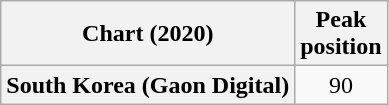<table class="wikitable plainrowheaders" style="text-align:center">
<tr>
<th>Chart (2020)</th>
<th>Peak<br>position</th>
</tr>
<tr>
<th scope="row">South Korea (Gaon Digital)</th>
<td>90</td>
</tr>
</table>
